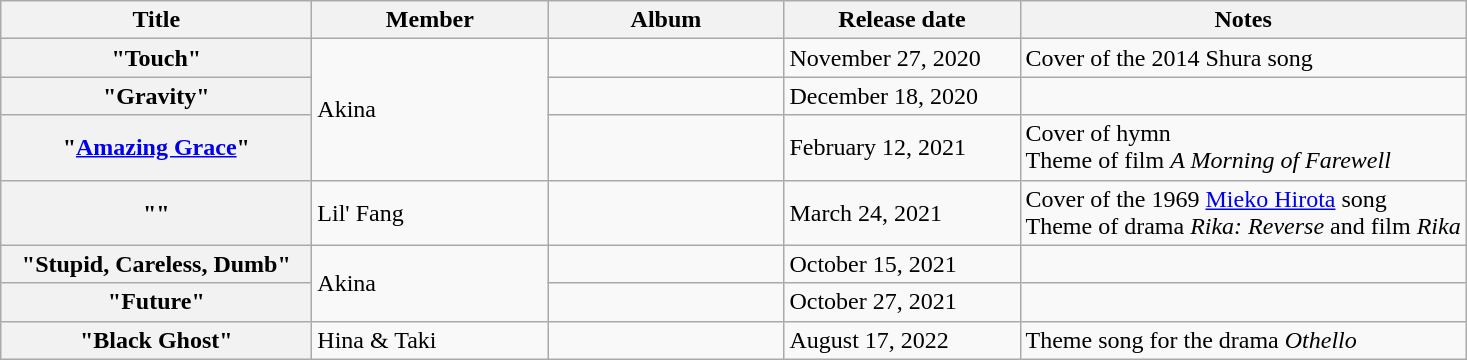<table class="wikitable plainrowheaders">
<tr>
<th scope="col" style="width: 200px;">Title</th>
<th scope="col" style="width: 150px;">Member</th>
<th scope="col" style="width: 150px;">Album</th>
<th scope="col" style="width: 150px;">Release date</th>
<th>Notes</th>
</tr>
<tr>
<th scope="row">"Touch"</th>
<td rowspan="3">Akina</td>
<td></td>
<td>November 27, 2020</td>
<td>Cover of the 2014 Shura song</td>
</tr>
<tr>
<th scope="row">"Gravity"</th>
<td></td>
<td>December 18, 2020</td>
<td></td>
</tr>
<tr>
<th scope="row">"<a href='#'>Amazing Grace</a>"</th>
<td></td>
<td>February 12, 2021</td>
<td>Cover of hymn<br>Theme of film <em>A Morning of Farewell</em></td>
</tr>
<tr>
<th scope="row">""</th>
<td>Lil' Fang</td>
<td></td>
<td>March 24, 2021</td>
<td>Cover of the 1969 <a href='#'>Mieko Hirota</a> song<br>Theme of drama <em>Rika: Reverse</em> and film <em>Rika</em></td>
</tr>
<tr>
<th scope="row">"Stupid, Careless, Dumb"</th>
<td rowspan="2">Akina</td>
<td></td>
<td>October 15, 2021</td>
<td></td>
</tr>
<tr>
<th scope="row">"Future"</th>
<td></td>
<td>October 27, 2021</td>
<td></td>
</tr>
<tr>
<th scope="row">"Black Ghost"</th>
<td>Hina & Taki</td>
<td></td>
<td>August 17, 2022</td>
<td>Theme song for the drama <em>Othello</em></td>
</tr>
</table>
